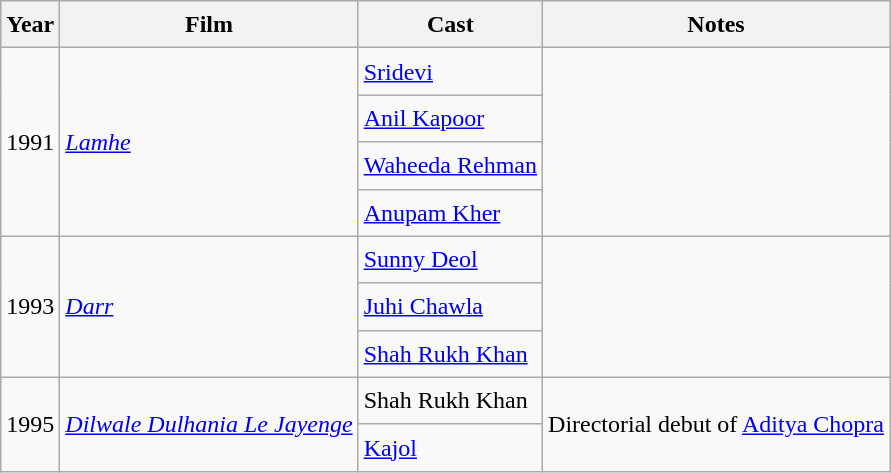<table class="wikitable sortable" style="font-size:1.00em; line-height:1.5em;">
<tr>
<th>Year</th>
<th>Film</th>
<th>Cast</th>
<th>Notes</th>
</tr>
<tr>
<td rowspan="4">1991</td>
<td rowspan="4"><em><a href='#'>Lamhe</a></em></td>
<td><a href='#'>Sridevi</a></td>
<td rowspan="4"></td>
</tr>
<tr>
<td><a href='#'>Anil Kapoor</a></td>
</tr>
<tr>
<td><a href='#'>Waheeda Rehman</a></td>
</tr>
<tr>
<td><a href='#'>Anupam Kher</a></td>
</tr>
<tr>
<td rowspan="3">1993</td>
<td rowspan="3"><em><a href='#'>Darr</a></em></td>
<td><a href='#'>Sunny Deol</a></td>
<td rowspan="3"></td>
</tr>
<tr>
<td><a href='#'>Juhi Chawla</a></td>
</tr>
<tr>
<td><a href='#'>Shah Rukh Khan</a></td>
</tr>
<tr>
<td rowspan="2">1995</td>
<td rowspan="2"><em><a href='#'>Dilwale Dulhania Le Jayenge</a></em></td>
<td>Shah Rukh Khan</td>
<td rowspan="2">Directorial debut of <a href='#'>Aditya Chopra</a></td>
</tr>
<tr>
<td><a href='#'>Kajol</a></td>
</tr>
</table>
